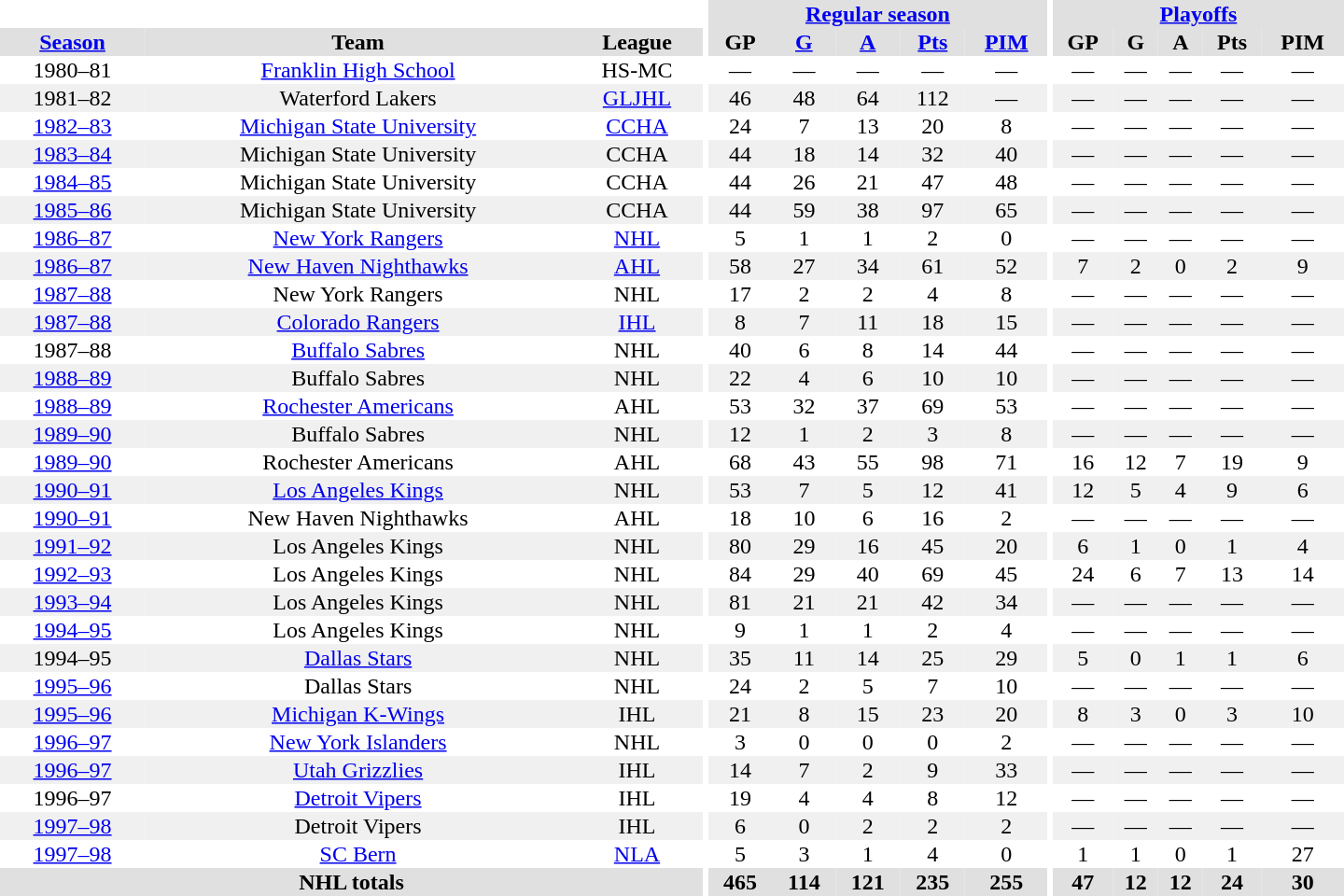<table border="0" cellpadding="1" cellspacing="0" style="text-align:center; width:60em">
<tr bgcolor="#e0e0e0">
<th colspan="3" bgcolor="#ffffff"></th>
<th rowspan="99" bgcolor="#ffffff"></th>
<th colspan="5"><a href='#'>Regular season</a></th>
<th rowspan="99" bgcolor="#ffffff"></th>
<th colspan="5"><a href='#'>Playoffs</a></th>
</tr>
<tr bgcolor="#e0e0e0">
<th><a href='#'>Season</a></th>
<th>Team</th>
<th>League</th>
<th>GP</th>
<th><a href='#'>G</a></th>
<th><a href='#'>A</a></th>
<th><a href='#'>Pts</a></th>
<th><a href='#'>PIM</a></th>
<th>GP</th>
<th>G</th>
<th>A</th>
<th>Pts</th>
<th>PIM</th>
</tr>
<tr>
<td>1980–81</td>
<td><a href='#'>Franklin High School</a></td>
<td>HS-MC</td>
<td>—</td>
<td>—</td>
<td>—</td>
<td>—</td>
<td>—</td>
<td>—</td>
<td>—</td>
<td>—</td>
<td>—</td>
<td>—</td>
</tr>
<tr bgcolor="#f0f0f0">
<td>1981–82</td>
<td>Waterford Lakers</td>
<td><a href='#'>GLJHL</a></td>
<td>46</td>
<td>48</td>
<td>64</td>
<td>112</td>
<td>—</td>
<td>—</td>
<td>—</td>
<td>—</td>
<td>—</td>
<td>—</td>
</tr>
<tr>
<td><a href='#'>1982–83</a></td>
<td><a href='#'>Michigan State University</a></td>
<td><a href='#'>CCHA</a></td>
<td>24</td>
<td>7</td>
<td>13</td>
<td>20</td>
<td>8</td>
<td>—</td>
<td>—</td>
<td>—</td>
<td>—</td>
<td>—</td>
</tr>
<tr bgcolor="#f0f0f0">
<td><a href='#'>1983–84</a></td>
<td>Michigan State University</td>
<td>CCHA</td>
<td>44</td>
<td>18</td>
<td>14</td>
<td>32</td>
<td>40</td>
<td>—</td>
<td>—</td>
<td>—</td>
<td>—</td>
<td>—</td>
</tr>
<tr>
<td><a href='#'>1984–85</a></td>
<td>Michigan State University</td>
<td>CCHA</td>
<td>44</td>
<td>26</td>
<td>21</td>
<td>47</td>
<td>48</td>
<td>—</td>
<td>—</td>
<td>—</td>
<td>—</td>
<td>—</td>
</tr>
<tr bgcolor="#f0f0f0">
<td><a href='#'>1985–86</a></td>
<td>Michigan State University</td>
<td>CCHA</td>
<td>44</td>
<td>59</td>
<td>38</td>
<td>97</td>
<td>65</td>
<td>—</td>
<td>—</td>
<td>—</td>
<td>—</td>
<td>—</td>
</tr>
<tr>
<td><a href='#'>1986–87</a></td>
<td><a href='#'>New York Rangers</a></td>
<td><a href='#'>NHL</a></td>
<td>5</td>
<td>1</td>
<td>1</td>
<td>2</td>
<td>0</td>
<td>—</td>
<td>—</td>
<td>—</td>
<td>—</td>
<td>—</td>
</tr>
<tr bgcolor="#f0f0f0">
<td><a href='#'>1986–87</a></td>
<td><a href='#'>New Haven Nighthawks</a></td>
<td><a href='#'>AHL</a></td>
<td>58</td>
<td>27</td>
<td>34</td>
<td>61</td>
<td>52</td>
<td>7</td>
<td>2</td>
<td>0</td>
<td>2</td>
<td>9</td>
</tr>
<tr>
<td><a href='#'>1987–88</a></td>
<td>New York Rangers</td>
<td>NHL</td>
<td>17</td>
<td>2</td>
<td>2</td>
<td>4</td>
<td>8</td>
<td>—</td>
<td>—</td>
<td>—</td>
<td>—</td>
<td>—</td>
</tr>
<tr bgcolor="#f0f0f0">
<td><a href='#'>1987–88</a></td>
<td><a href='#'>Colorado Rangers</a></td>
<td><a href='#'>IHL</a></td>
<td>8</td>
<td>7</td>
<td>11</td>
<td>18</td>
<td>15</td>
<td>—</td>
<td>—</td>
<td>—</td>
<td>—</td>
<td>—</td>
</tr>
<tr>
<td>1987–88</td>
<td><a href='#'>Buffalo Sabres</a></td>
<td>NHL</td>
<td>40</td>
<td>6</td>
<td>8</td>
<td>14</td>
<td>44</td>
<td>—</td>
<td>—</td>
<td>—</td>
<td>—</td>
<td>—</td>
</tr>
<tr bgcolor="#f0f0f0">
<td><a href='#'>1988–89</a></td>
<td>Buffalo Sabres</td>
<td>NHL</td>
<td>22</td>
<td>4</td>
<td>6</td>
<td>10</td>
<td>10</td>
<td>—</td>
<td>—</td>
<td>—</td>
<td>—</td>
<td>—</td>
</tr>
<tr>
<td><a href='#'>1988–89</a></td>
<td><a href='#'>Rochester Americans</a></td>
<td>AHL</td>
<td>53</td>
<td>32</td>
<td>37</td>
<td>69</td>
<td>53</td>
<td>—</td>
<td>—</td>
<td>—</td>
<td>—</td>
<td>—</td>
</tr>
<tr bgcolor="#f0f0f0">
<td><a href='#'>1989–90</a></td>
<td>Buffalo Sabres</td>
<td>NHL</td>
<td>12</td>
<td>1</td>
<td>2</td>
<td>3</td>
<td>8</td>
<td>—</td>
<td>—</td>
<td>—</td>
<td>—</td>
<td>—</td>
</tr>
<tr>
<td><a href='#'>1989–90</a></td>
<td>Rochester Americans</td>
<td>AHL</td>
<td>68</td>
<td>43</td>
<td>55</td>
<td>98</td>
<td>71</td>
<td>16</td>
<td>12</td>
<td>7</td>
<td>19</td>
<td>9</td>
</tr>
<tr bgcolor="#f0f0f0">
<td><a href='#'>1990–91</a></td>
<td><a href='#'>Los Angeles Kings</a></td>
<td>NHL</td>
<td>53</td>
<td>7</td>
<td>5</td>
<td>12</td>
<td>41</td>
<td>12</td>
<td>5</td>
<td>4</td>
<td>9</td>
<td>6</td>
</tr>
<tr>
<td><a href='#'>1990–91</a></td>
<td>New Haven Nighthawks</td>
<td>AHL</td>
<td>18</td>
<td>10</td>
<td>6</td>
<td>16</td>
<td>2</td>
<td>—</td>
<td>—</td>
<td>—</td>
<td>—</td>
<td>—</td>
</tr>
<tr bgcolor="#f0f0f0">
<td><a href='#'>1991–92</a></td>
<td>Los Angeles Kings</td>
<td>NHL</td>
<td>80</td>
<td>29</td>
<td>16</td>
<td>45</td>
<td>20</td>
<td>6</td>
<td>1</td>
<td>0</td>
<td>1</td>
<td>4</td>
</tr>
<tr>
<td><a href='#'>1992–93</a></td>
<td>Los Angeles Kings</td>
<td>NHL</td>
<td>84</td>
<td>29</td>
<td>40</td>
<td>69</td>
<td>45</td>
<td>24</td>
<td>6</td>
<td>7</td>
<td>13</td>
<td>14</td>
</tr>
<tr bgcolor="#f0f0f0">
<td><a href='#'>1993–94</a></td>
<td>Los Angeles Kings</td>
<td>NHL</td>
<td>81</td>
<td>21</td>
<td>21</td>
<td>42</td>
<td>34</td>
<td>—</td>
<td>—</td>
<td>—</td>
<td>—</td>
<td>—</td>
</tr>
<tr>
<td><a href='#'>1994–95</a></td>
<td>Los Angeles Kings</td>
<td>NHL</td>
<td>9</td>
<td>1</td>
<td>1</td>
<td>2</td>
<td>4</td>
<td>—</td>
<td>—</td>
<td>—</td>
<td>—</td>
<td>—</td>
</tr>
<tr bgcolor="#f0f0f0">
<td>1994–95</td>
<td><a href='#'>Dallas Stars</a></td>
<td>NHL</td>
<td>35</td>
<td>11</td>
<td>14</td>
<td>25</td>
<td>29</td>
<td>5</td>
<td>0</td>
<td>1</td>
<td>1</td>
<td>6</td>
</tr>
<tr>
<td><a href='#'>1995–96</a></td>
<td>Dallas Stars</td>
<td>NHL</td>
<td>24</td>
<td>2</td>
<td>5</td>
<td>7</td>
<td>10</td>
<td>—</td>
<td>—</td>
<td>—</td>
<td>—</td>
<td>—</td>
</tr>
<tr bgcolor="#f0f0f0">
<td><a href='#'>1995–96</a></td>
<td><a href='#'>Michigan K-Wings</a></td>
<td>IHL</td>
<td>21</td>
<td>8</td>
<td>15</td>
<td>23</td>
<td>20</td>
<td>8</td>
<td>3</td>
<td>0</td>
<td>3</td>
<td>10</td>
</tr>
<tr>
<td><a href='#'>1996–97</a></td>
<td><a href='#'>New York Islanders</a></td>
<td>NHL</td>
<td>3</td>
<td>0</td>
<td>0</td>
<td>0</td>
<td>2</td>
<td>—</td>
<td>—</td>
<td>—</td>
<td>—</td>
<td>—</td>
</tr>
<tr bgcolor="#f0f0f0">
<td><a href='#'>1996–97</a></td>
<td><a href='#'>Utah Grizzlies</a></td>
<td>IHL</td>
<td>14</td>
<td>7</td>
<td>2</td>
<td>9</td>
<td>33</td>
<td>—</td>
<td>—</td>
<td>—</td>
<td>—</td>
<td>—</td>
</tr>
<tr>
<td>1996–97</td>
<td><a href='#'>Detroit Vipers</a></td>
<td>IHL</td>
<td>19</td>
<td>4</td>
<td>4</td>
<td>8</td>
<td>12</td>
<td>—</td>
<td>—</td>
<td>—</td>
<td>—</td>
<td>—</td>
</tr>
<tr bgcolor="#f0f0f0">
<td><a href='#'>1997–98</a></td>
<td>Detroit Vipers</td>
<td>IHL</td>
<td>6</td>
<td>0</td>
<td>2</td>
<td>2</td>
<td>2</td>
<td>—</td>
<td>—</td>
<td>—</td>
<td>—</td>
<td>—</td>
</tr>
<tr>
<td><a href='#'>1997–98</a></td>
<td><a href='#'>SC Bern</a></td>
<td><a href='#'>NLA</a></td>
<td>5</td>
<td>3</td>
<td>1</td>
<td>4</td>
<td>0</td>
<td>1</td>
<td>1</td>
<td>0</td>
<td>1</td>
<td>27</td>
</tr>
<tr bgcolor="#e0e0e0">
<th colspan="3">NHL totals</th>
<th>465</th>
<th>114</th>
<th>121</th>
<th>235</th>
<th>255</th>
<th>47</th>
<th>12</th>
<th>12</th>
<th>24</th>
<th>30</th>
</tr>
</table>
